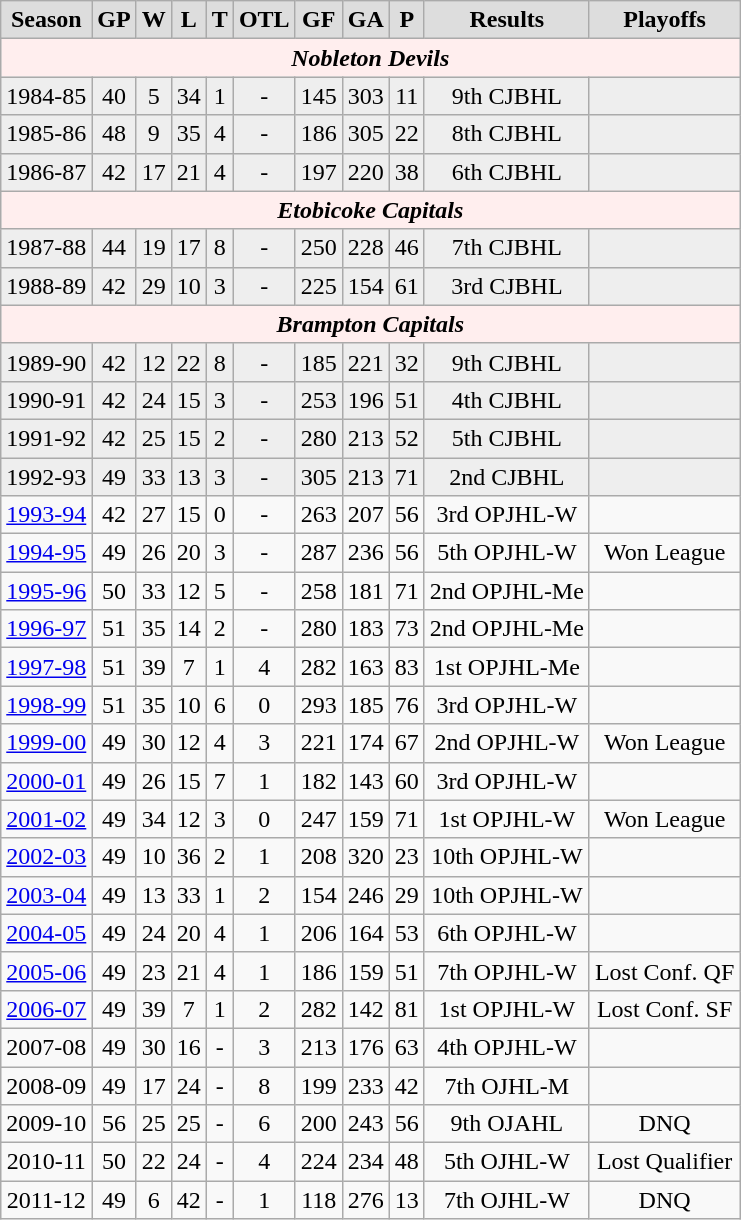<table class="wikitable">
<tr align="center"  bgcolor="#dddddd">
<td><strong>Season</strong></td>
<td><strong>GP</strong></td>
<td><strong>W</strong></td>
<td><strong>L</strong></td>
<td><strong>T</strong></td>
<td><strong>OTL</strong></td>
<td><strong>GF</strong></td>
<td><strong>GA</strong></td>
<td><strong>P</strong></td>
<td><strong>Results</strong></td>
<td><strong>Playoffs</strong></td>
</tr>
<tr align="center"  bgcolor="#ffeeee">
<td colspan="11"><strong><em>Nobleton Devils</em></strong></td>
</tr>
<tr align="center" bgcolor="#eeeeee">
<td>1984-85</td>
<td>40</td>
<td>5</td>
<td>34</td>
<td>1</td>
<td>-</td>
<td>145</td>
<td>303</td>
<td>11</td>
<td>9th CJBHL</td>
<td></td>
</tr>
<tr align="center" bgcolor="#eeeeee">
<td>1985-86</td>
<td>48</td>
<td>9</td>
<td>35</td>
<td>4</td>
<td>-</td>
<td>186</td>
<td>305</td>
<td>22</td>
<td>8th CJBHL</td>
<td></td>
</tr>
<tr align="center" bgcolor="#eeeeee">
<td>1986-87</td>
<td>42</td>
<td>17</td>
<td>21</td>
<td>4</td>
<td>-</td>
<td>197</td>
<td>220</td>
<td>38</td>
<td>6th CJBHL</td>
<td></td>
</tr>
<tr align="center"  bgcolor="#ffeeee">
<td colspan="11"><strong><em>Etobicoke Capitals</em></strong></td>
</tr>
<tr align="center" bgcolor="#eeeeee">
<td>1987-88</td>
<td>44</td>
<td>19</td>
<td>17</td>
<td>8</td>
<td>-</td>
<td>250</td>
<td>228</td>
<td>46</td>
<td>7th CJBHL</td>
<td></td>
</tr>
<tr align="center" bgcolor="#eeeeee">
<td>1988-89</td>
<td>42</td>
<td>29</td>
<td>10</td>
<td>3</td>
<td>-</td>
<td>225</td>
<td>154</td>
<td>61</td>
<td>3rd CJBHL</td>
<td></td>
</tr>
<tr align="center"  bgcolor="#ffeeee">
<td colspan="11"><strong><em>Brampton Capitals</em></strong></td>
</tr>
<tr align="center" bgcolor="#eeeeee">
<td>1989-90</td>
<td>42</td>
<td>12</td>
<td>22</td>
<td>8</td>
<td>-</td>
<td>185</td>
<td>221</td>
<td>32</td>
<td>9th CJBHL</td>
<td></td>
</tr>
<tr align="center" bgcolor="#eeeeee">
<td>1990-91</td>
<td>42</td>
<td>24</td>
<td>15</td>
<td>3</td>
<td>-</td>
<td>253</td>
<td>196</td>
<td>51</td>
<td>4th CJBHL</td>
<td></td>
</tr>
<tr align="center" bgcolor="#eeeeee">
<td>1991-92</td>
<td>42</td>
<td>25</td>
<td>15</td>
<td>2</td>
<td>-</td>
<td>280</td>
<td>213</td>
<td>52</td>
<td>5th CJBHL</td>
<td></td>
</tr>
<tr align="center" bgcolor="#eeeeee">
<td>1992-93</td>
<td>49</td>
<td>33</td>
<td>13</td>
<td>3</td>
<td>-</td>
<td>305</td>
<td>213</td>
<td>71</td>
<td>2nd CJBHL</td>
<td></td>
</tr>
<tr align="center">
<td><a href='#'>1993-94</a></td>
<td>42</td>
<td>27</td>
<td>15</td>
<td>0</td>
<td>-</td>
<td>263</td>
<td>207</td>
<td>56</td>
<td>3rd OPJHL-W</td>
<td></td>
</tr>
<tr align="center">
<td><a href='#'>1994-95</a></td>
<td>49</td>
<td>26</td>
<td>20</td>
<td>3</td>
<td>-</td>
<td>287</td>
<td>236</td>
<td>56</td>
<td>5th OPJHL-W</td>
<td>Won League</td>
</tr>
<tr align="center">
<td><a href='#'>1995-96</a></td>
<td>50</td>
<td>33</td>
<td>12</td>
<td>5</td>
<td>-</td>
<td>258</td>
<td>181</td>
<td>71</td>
<td>2nd OPJHL-Me</td>
<td></td>
</tr>
<tr align="center">
<td><a href='#'>1996-97</a></td>
<td>51</td>
<td>35</td>
<td>14</td>
<td>2</td>
<td>-</td>
<td>280</td>
<td>183</td>
<td>73</td>
<td>2nd OPJHL-Me</td>
<td></td>
</tr>
<tr align="center">
<td><a href='#'>1997-98</a></td>
<td>51</td>
<td>39</td>
<td>7</td>
<td>1</td>
<td>4</td>
<td>282</td>
<td>163</td>
<td>83</td>
<td>1st OPJHL-Me</td>
<td></td>
</tr>
<tr align="center">
<td><a href='#'>1998-99</a></td>
<td>51</td>
<td>35</td>
<td>10</td>
<td>6</td>
<td>0</td>
<td>293</td>
<td>185</td>
<td>76</td>
<td>3rd OPJHL-W</td>
<td></td>
</tr>
<tr align="center">
<td><a href='#'>1999-00</a></td>
<td>49</td>
<td>30</td>
<td>12</td>
<td>4</td>
<td>3</td>
<td>221</td>
<td>174</td>
<td>67</td>
<td>2nd OPJHL-W</td>
<td>Won League</td>
</tr>
<tr align="center">
<td><a href='#'>2000-01</a></td>
<td>49</td>
<td>26</td>
<td>15</td>
<td>7</td>
<td>1</td>
<td>182</td>
<td>143</td>
<td>60</td>
<td>3rd OPJHL-W</td>
<td></td>
</tr>
<tr align="center">
<td><a href='#'>2001-02</a></td>
<td>49</td>
<td>34</td>
<td>12</td>
<td>3</td>
<td>0</td>
<td>247</td>
<td>159</td>
<td>71</td>
<td>1st OPJHL-W</td>
<td>Won League</td>
</tr>
<tr align="center">
<td><a href='#'>2002-03</a></td>
<td>49</td>
<td>10</td>
<td>36</td>
<td>2</td>
<td>1</td>
<td>208</td>
<td>320</td>
<td>23</td>
<td>10th OPJHL-W</td>
<td></td>
</tr>
<tr align="center">
<td><a href='#'>2003-04</a></td>
<td>49</td>
<td>13</td>
<td>33</td>
<td>1</td>
<td>2</td>
<td>154</td>
<td>246</td>
<td>29</td>
<td>10th OPJHL-W</td>
<td></td>
</tr>
<tr align="center">
<td><a href='#'>2004-05</a></td>
<td>49</td>
<td>24</td>
<td>20</td>
<td>4</td>
<td>1</td>
<td>206</td>
<td>164</td>
<td>53</td>
<td>6th OPJHL-W</td>
<td></td>
</tr>
<tr align="center">
<td><a href='#'>2005-06</a></td>
<td>49</td>
<td>23</td>
<td>21</td>
<td>4</td>
<td>1</td>
<td>186</td>
<td>159</td>
<td>51</td>
<td>7th OPJHL-W</td>
<td>Lost Conf. QF</td>
</tr>
<tr align="center">
<td><a href='#'>2006-07</a></td>
<td>49</td>
<td>39</td>
<td>7</td>
<td>1</td>
<td>2</td>
<td>282</td>
<td>142</td>
<td>81</td>
<td>1st OPJHL-W</td>
<td>Lost Conf. SF</td>
</tr>
<tr align="center">
<td>2007-08</td>
<td>49</td>
<td>30</td>
<td>16</td>
<td>-</td>
<td>3</td>
<td>213</td>
<td>176</td>
<td>63</td>
<td>4th OPJHL-W</td>
<td></td>
</tr>
<tr align="center">
<td>2008-09</td>
<td>49</td>
<td>17</td>
<td>24</td>
<td>-</td>
<td>8</td>
<td>199</td>
<td>233</td>
<td>42</td>
<td>7th OJHL-M</td>
<td></td>
</tr>
<tr align="center">
<td>2009-10</td>
<td>56</td>
<td>25</td>
<td>25</td>
<td>-</td>
<td>6</td>
<td>200</td>
<td>243</td>
<td>56</td>
<td>9th OJAHL</td>
<td>DNQ</td>
</tr>
<tr align="center">
<td>2010-11</td>
<td>50</td>
<td>22</td>
<td>24</td>
<td>-</td>
<td>4</td>
<td>224</td>
<td>234</td>
<td>48</td>
<td>5th OJHL-W</td>
<td>Lost Qualifier</td>
</tr>
<tr align="center">
<td>2011-12</td>
<td>49</td>
<td>6</td>
<td>42</td>
<td>-</td>
<td>1</td>
<td>118</td>
<td>276</td>
<td>13</td>
<td>7th OJHL-W</td>
<td>DNQ</td>
</tr>
</table>
